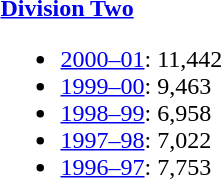<table>
<tr>
<td><strong><a href='#'>Division Two</a></strong><br><ul><li><a href='#'>2000–01</a>: 11,442</li><li><a href='#'>1999–00</a>: 9,463</li><li><a href='#'>1998–99</a>: 6,958</li><li><a href='#'>1997–98</a>: 7,022</li><li><a href='#'>1996–97</a>: 7,753</li></ul></td>
</tr>
</table>
